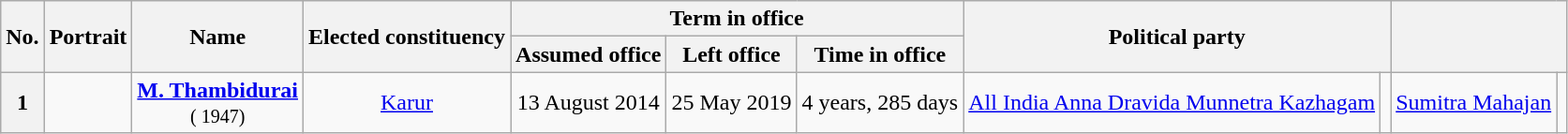<table class="wikitable" style="text-align:center;">
<tr>
<th rowspan=2>No.</th>
<th rowspan=2>Portrait</th>
<th rowspan=2>Name<br></th>
<th rowspan=2>Elected constituency</th>
<th colspan=3>Term in office</th>
<th rowspan=2 colspan=2>Political party</th>
<th rowspan=2 colspan=2><a href='#'></a></th>
</tr>
<tr>
<th>Assumed office</th>
<th>Left office</th>
<th>Time in office</th>
</tr>
<tr>
<th>1</th>
<td></td>
<td><strong><a href='#'>M.&nbsp;Thambidurai</a></strong><br><small>( 1947)</small></td>
<td><a href='#'>Karur</a></td>
<td>13 August 2014</td>
<td>25 May 2019</td>
<td>4 years, 285 days</td>
<td><a href='#'>All India Anna Dravida Munnetra Kazhagam</a></td>
<td></td>
<td><a href='#'>Sumitra Mahajan</a></td>
<td></td>
</tr>
</table>
